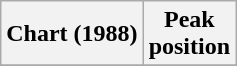<table class="wikitable sortable">
<tr>
<th>Chart (1988)</th>
<th>Peak<br>position</th>
</tr>
<tr>
</tr>
</table>
